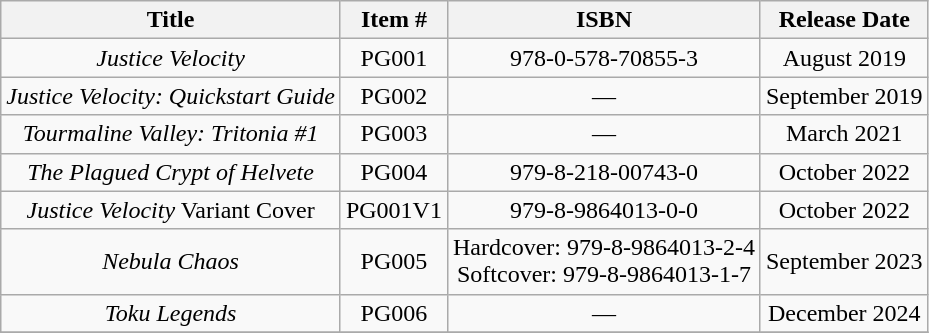<table class="wikitable sortable" style="text-align:center;">
<tr>
<th>Title</th>
<th>Item #</th>
<th>ISBN</th>
<th>Release Date</th>
</tr>
<tr>
<td><em>Justice Velocity</em></td>
<td>PG001</td>
<td>978-0-578-70855-3</td>
<td>August 2019</td>
</tr>
<tr>
<td><em>Justice Velocity: Quickstart Guide</em></td>
<td>PG002</td>
<td>―</td>
<td>September 2019</td>
</tr>
<tr>
<td><em>Tourmaline Valley: Tritonia #1</em></td>
<td>PG003</td>
<td>―</td>
<td>March 2021</td>
</tr>
<tr>
<td><em>The Plagued Crypt of Helvete</em></td>
<td>PG004</td>
<td>979-8-218-00743-0</td>
<td>October 2022</td>
</tr>
<tr>
<td><em>Justice Velocity</em> Variant Cover</td>
<td>PG001V1</td>
<td>979-8-9864013-0-0</td>
<td>October 2022</td>
</tr>
<tr>
<td><em>Nebula Chaos</em></td>
<td>PG005</td>
<td>Hardcover: 979-8-9864013-2-4<br>Softcover: 979-8-9864013-1-7</td>
<td>September 2023</td>
</tr>
<tr>
<td><em>Toku Legends</em></td>
<td>PG006</td>
<td>―</td>
<td>December 2024</td>
</tr>
<tr>
</tr>
</table>
